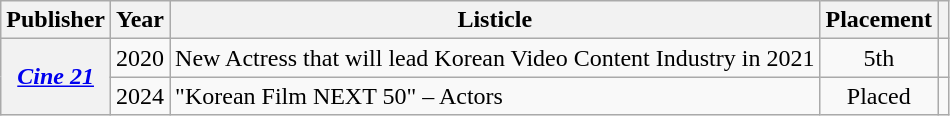<table class="wikitable plainrowheaders sortable" style="text-align:center">
<tr>
<th scope="col">Publisher</th>
<th scope="col">Year</th>
<th scope="col">Listicle</th>
<th scope="col">Placement</th>
<th scope="col" class="unsortable"></th>
</tr>
<tr>
<th scope="row" rowspan="2"><em><a href='#'>Cine 21</a></em></th>
<td>2020</td>
<td style="text-align:left">New Actress that will lead Korean Video Content Industry in 2021</td>
<td>5th</td>
<td></td>
</tr>
<tr>
<td>2024</td>
<td style="text-align:left">"Korean Film NEXT 50" – Actors</td>
<td>Placed</td>
<td></td>
</tr>
</table>
